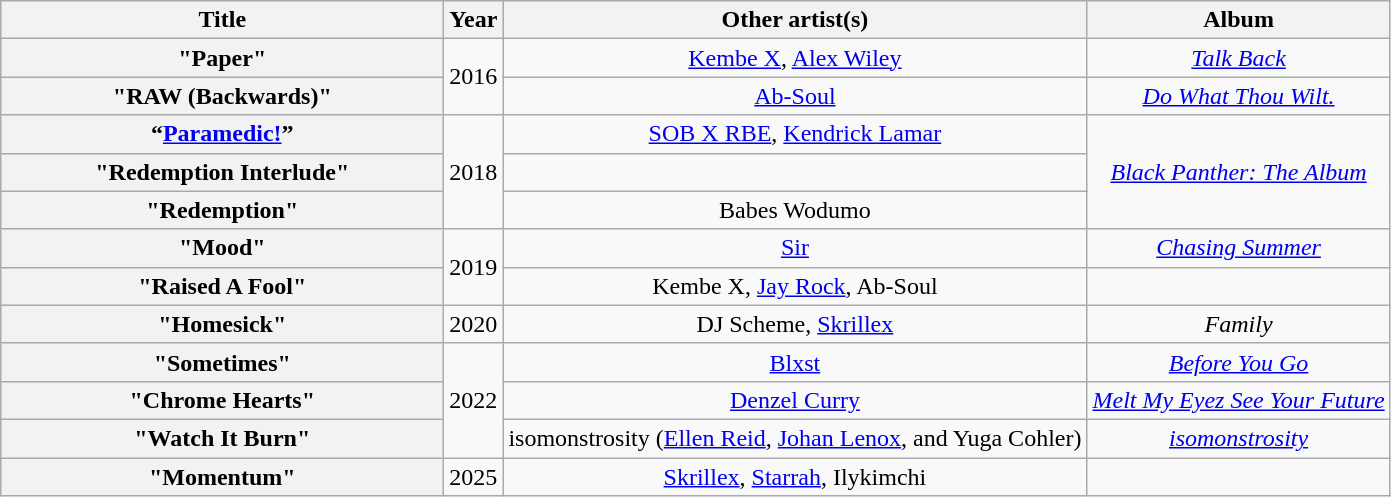<table class="wikitable plainrowheaders" style="text-align:center;">
<tr>
<th scope="col" style="width:18em;">Title</th>
<th scope="col">Year</th>
<th scope="col">Other artist(s)</th>
<th scope="col">Album</th>
</tr>
<tr>
<th scope="row">"Paper"</th>
<td rowspan="2">2016</td>
<td><a href='#'>Kembe X</a>, <a href='#'>Alex Wiley</a></td>
<td><em><a href='#'>Talk Back</a></em></td>
</tr>
<tr>
<th scope="row">"RAW (Backwards)"</th>
<td><a href='#'>Ab-Soul</a></td>
<td><em><a href='#'>Do What Thou Wilt.</a></em></td>
</tr>
<tr>
<th scope="row">“<a href='#'>Paramedic!</a>”</th>
<td rowspan="3">2018</td>
<td><a href='#'>SOB X RBE</a>, <a href='#'>Kendrick Lamar</a></td>
<td rowspan="3"><em><a href='#'>Black Panther: The Album</a></em></td>
</tr>
<tr>
<th scope="row">"Redemption Interlude"</th>
<td></td>
</tr>
<tr>
<th scope="row">"Redemption"</th>
<td>Babes Wodumo</td>
</tr>
<tr>
<th scope="row">"Mood"</th>
<td rowspan="2">2019</td>
<td><a href='#'>Sir</a></td>
<td><em><a href='#'>Chasing Summer</a></em></td>
</tr>
<tr>
<th scope="row">"Raised A Fool"</th>
<td>Kembe X, <a href='#'>Jay Rock</a>, Ab-Soul</td>
<td></td>
</tr>
<tr>
<th scope="row">"Homesick"</th>
<td>2020</td>
<td>DJ Scheme, <a href='#'>Skrillex</a></td>
<td><em>Family</em></td>
</tr>
<tr>
<th scope="row">"Sometimes"</th>
<td rowspan="3">2022</td>
<td><a href='#'>Blxst</a></td>
<td><em><a href='#'>Before You Go</a></em></td>
</tr>
<tr>
<th scope="row">"Chrome Hearts"</th>
<td><a href='#'>Denzel Curry</a></td>
<td><em><a href='#'>Melt My Eyez See Your Future</a></em></td>
</tr>
<tr>
<th scope="row">"Watch It Burn"</th>
<td>isomonstrosity (<a href='#'>Ellen Reid</a>, <a href='#'>Johan Lenox</a>, and Yuga Cohler)</td>
<td><em><a href='#'>isomonstrosity</a></em></td>
</tr>
<tr>
<th scope="row">"Momentum"</th>
<td>2025</td>
<td><a href='#'>Skrillex</a>, <a href='#'>Starrah</a>, Ilykimchi</td>
<td><em><a href='#'></a></em></td>
</tr>
</table>
